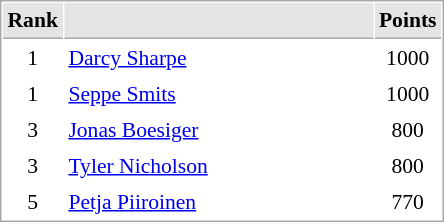<table cellspacing="1" cellpadding="3" style="border:1px solid #aaa; font-size:90%;">
<tr style="background:#e4e4e4;">
<th style="border-bottom:1px solid #aaa; width:10px;">Rank</th>
<th style="border-bottom:1px solid #aaa; width:200px;"></th>
<th style="border-bottom:1px solid #aaa; width:20px;">Points</th>
</tr>
<tr>
<td align=center>1</td>
<td> <a href='#'>Darcy Sharpe</a></td>
<td align=center>1000</td>
</tr>
<tr>
<td align=center>1</td>
<td> <a href='#'>Seppe Smits</a></td>
<td align=center>1000</td>
</tr>
<tr>
<td align=center>3</td>
<td> <a href='#'>Jonas Boesiger</a></td>
<td align=center>800</td>
</tr>
<tr>
<td align=center>3</td>
<td> <a href='#'>Tyler Nicholson</a></td>
<td align=center>800</td>
</tr>
<tr>
<td align=center>5</td>
<td> <a href='#'>Petja Piiroinen</a></td>
<td align=center>770</td>
</tr>
</table>
